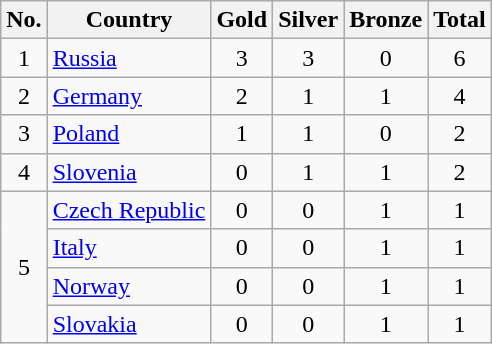<table class="wikitable sortable" style="text-align: center;">
<tr>
<th>No.</th>
<th>Country</th>
<th>Gold</th>
<th>Silver</th>
<th>Bronze</th>
<th>Total</th>
</tr>
<tr>
<td>1</td>
<td align="left"> <a href='#'>Russia</a></td>
<td>3</td>
<td>3</td>
<td>0</td>
<td>6</td>
</tr>
<tr>
<td>2</td>
<td align="left"> <a href='#'>Germany</a></td>
<td>2</td>
<td>1</td>
<td>1</td>
<td>4</td>
</tr>
<tr>
<td>3</td>
<td align="left"> <a href='#'>Poland</a></td>
<td>1</td>
<td>1</td>
<td>0</td>
<td>2</td>
</tr>
<tr>
<td>4</td>
<td align="left"> <a href='#'>Slovenia</a></td>
<td>0</td>
<td>1</td>
<td>1</td>
<td>2</td>
</tr>
<tr>
<td rowspan="4">5</td>
<td align="left"> <a href='#'>Czech Republic</a></td>
<td>0</td>
<td>0</td>
<td>1</td>
<td>1</td>
</tr>
<tr>
<td align="left"> <a href='#'>Italy</a></td>
<td>0</td>
<td>0</td>
<td>1</td>
<td>1</td>
</tr>
<tr>
<td align="left"> <a href='#'>Norway</a></td>
<td>0</td>
<td>0</td>
<td>1</td>
<td>1</td>
</tr>
<tr>
<td align="left"> <a href='#'>Slovakia</a></td>
<td>0</td>
<td>0</td>
<td>1</td>
<td>1</td>
</tr>
</table>
